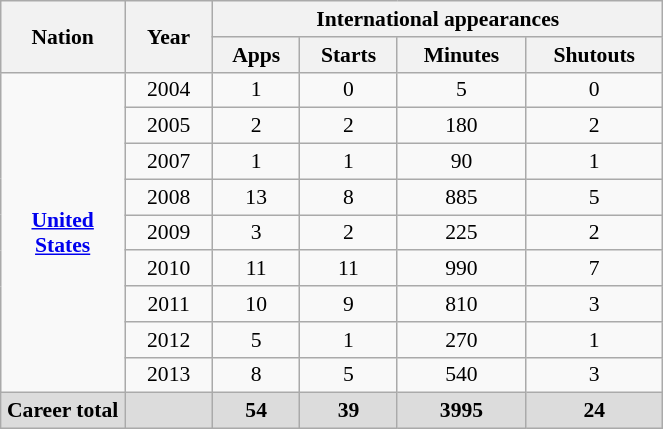<table class="wikitable" style=font-size:90% text-align: center width=35%>
<tr>
<th rowspan=2 width=10%>Nation</th>
<th rowspan=2 width=7%>Year</th>
<th colspan=4 width=30%>International appearances</th>
</tr>
<tr>
<th align=center>Apps</th>
<th align=center>Starts</th>
<th align=center>Minutes</th>
<th align=center>Shutouts</th>
</tr>
<tr>
<td rowspan=9 align=center><strong><a href='#'>United States</a></strong></td>
<td align=center>2004</td>
<td align=center>1</td>
<td align=center>0</td>
<td align=center>5</td>
<td align=center>0</td>
</tr>
<tr>
<td align=center>2005</td>
<td align=center>2</td>
<td align=center>2</td>
<td align=center>180</td>
<td align=center>2</td>
</tr>
<tr>
<td align=center>2007</td>
<td align=center>1</td>
<td align=center>1</td>
<td align=center>90</td>
<td align=center>1</td>
</tr>
<tr>
<td align=center>2008</td>
<td align=center>13</td>
<td align=center>8</td>
<td align=center>885</td>
<td align=center>5</td>
</tr>
<tr>
<td align=center>2009</td>
<td align=center>3</td>
<td align=center>2</td>
<td align=center>225</td>
<td align=center>2</td>
</tr>
<tr>
<td align=center>2010</td>
<td align=center>11</td>
<td align=center>11</td>
<td align=center>990</td>
<td align=center>7</td>
</tr>
<tr>
<td align=center>2011</td>
<td align=center>10</td>
<td align=center>9</td>
<td align=center>810</td>
<td align=center>3</td>
</tr>
<tr>
<td align=center>2012</td>
<td align=center>5</td>
<td align=center>1</td>
<td align=center>270</td>
<td align=center>1</td>
</tr>
<tr>
<td align=center>2013</td>
<td align=center>8</td>
<td align=center>5</td>
<td align=center>540</td>
<td align=center>3</td>
</tr>
<tr>
<th style="background: #DCDCDC" align=center>Career total</th>
<th style="background: #DCDCDC" align=center></th>
<th style="background: #DCDCDC" align=center>54</th>
<th style="background: #DCDCDC" align=center>39</th>
<th style="background: #DCDCDC" align=center>3995</th>
<th style="background: #DCDCDC" align=center>24</th>
</tr>
</table>
